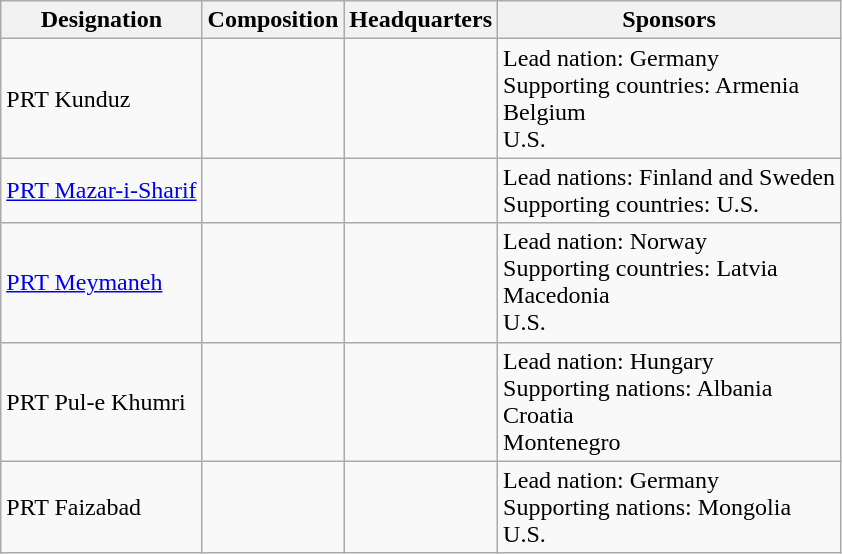<table class="wikitable">
<tr>
<th>Designation</th>
<th>Composition</th>
<th>Headquarters</th>
<th>Sponsors</th>
</tr>
<tr>
<td>PRT Kunduz</td>
<td></td>
<td></td>
<td>Lead nation: Germany<br>Supporting countries: Armenia<br>Belgium<br>U.S.</td>
</tr>
<tr>
<td><a href='#'>PRT Mazar-i-Sharif</a></td>
<td></td>
<td></td>
<td>Lead nations: Finland and Sweden<br> Supporting countries: U.S.</td>
</tr>
<tr>
<td><a href='#'>PRT Meymaneh</a></td>
<td></td>
<td></td>
<td>Lead nation: Norway<br>Supporting countries: Latvia<br>Macedonia<br>U.S.</td>
</tr>
<tr>
<td>PRT Pul-e Khumri</td>
<td></td>
<td></td>
<td>Lead nation: Hungary<br>Supporting nations: Albania<br>Croatia<br>Montenegro</td>
</tr>
<tr>
<td>PRT Faizabad</td>
<td></td>
<td></td>
<td>Lead nation: Germany<br>Supporting nations: Mongolia<br>U.S.</td>
</tr>
</table>
